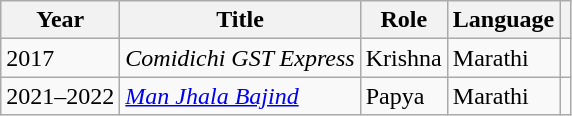<table class="wikitable sortable">
<tr>
<th>Year</th>
<th>Title</th>
<th>Role</th>
<th>Language</th>
<th></th>
</tr>
<tr>
<td>2017</td>
<td><em>Comidichi GST Express</em></td>
<td>Krishna</td>
<td>Marathi</td>
<td></td>
</tr>
<tr>
<td>2021–2022</td>
<td><em><a href='#'>Man Jhala Bajind</a></em></td>
<td>Papya</td>
<td>Marathi</td>
<td></td>
</tr>
</table>
